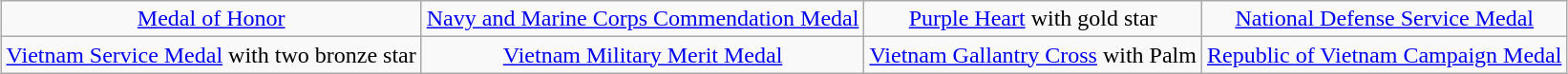<table class="wikitable" style="margin:1em auto; text-align:center;">
<tr>
<td><a href='#'>Medal of Honor</a></td>
<td><a href='#'>Navy and Marine Corps Commendation Medal</a></td>
<td><a href='#'>Purple Heart</a> with gold star</td>
<td><a href='#'>National Defense Service Medal</a></td>
</tr>
<tr>
<td><a href='#'>Vietnam Service Medal</a> with two bronze star</td>
<td><a href='#'>Vietnam Military Merit Medal</a></td>
<td><a href='#'>Vietnam Gallantry Cross</a> with Palm</td>
<td><a href='#'>Republic of Vietnam Campaign Medal</a></td>
</tr>
</table>
